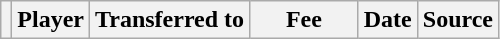<table class="wikitable plainrowheaders sortable">
<tr>
<th></th>
<th scope="col">Player</th>
<th>Transferred to</th>
<th style="width: 65px;">Fee</th>
<th scope="col">Date</th>
<th scope="col">Source</th>
</tr>
</table>
